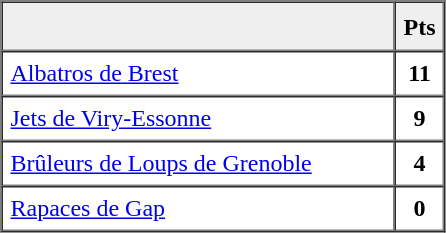<table border=1 cellpadding=5 cellspacing=0>
<tr>
<th bgcolor="#efefef" width="250">　</th>
<th bgcolor="#efefef" width="20">Pts</th>
</tr>
<tr align=center>
<td align=left><a href='#'>Albatros de Brest</a></td>
<td><strong>11</strong></td>
</tr>
<tr align=center>
<td align=left><a href='#'>Jets de Viry-Essonne</a></td>
<td><strong>9</strong></td>
</tr>
<tr align=center>
<td align=left><a href='#'>Brûleurs de Loups de Grenoble</a></td>
<td><strong>4</strong></td>
</tr>
<tr align=center>
<td align=left><a href='#'>Rapaces de Gap</a></td>
<td><strong>0</strong></td>
</tr>
</table>
